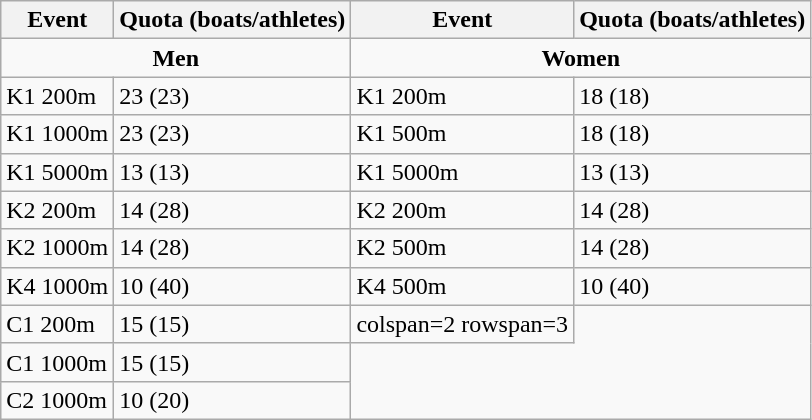<table class="wikitable" align="center">
<tr>
<th>Event</th>
<th>Quota (boats/athletes)</th>
<th>Event</th>
<th>Quota (boats/athletes)</th>
</tr>
<tr>
<td colspan=2 align=center><strong>Men</strong></td>
<td colspan=2 align=center><strong>Women</strong></td>
</tr>
<tr>
<td>K1 200m</td>
<td>23 (23)</td>
<td>K1 200m</td>
<td>18 (18)</td>
</tr>
<tr>
<td>K1 1000m</td>
<td>23 (23)</td>
<td>K1 500m</td>
<td>18 (18)</td>
</tr>
<tr>
<td>K1 5000m</td>
<td>13 (13)</td>
<td>K1 5000m</td>
<td>13 (13)</td>
</tr>
<tr>
<td>K2 200m</td>
<td>14 (28)</td>
<td>K2 200m</td>
<td>14 (28)</td>
</tr>
<tr>
<td>K2 1000m</td>
<td>14 (28)</td>
<td>K2 500m</td>
<td>14 (28)</td>
</tr>
<tr>
<td>K4 1000m</td>
<td>10 (40)</td>
<td>K4 500m</td>
<td>10 (40)</td>
</tr>
<tr>
<td>C1 200m</td>
<td>15 (15)</td>
<td>colspan=2 rowspan=3 </td>
</tr>
<tr>
<td>C1 1000m</td>
<td>15 (15)</td>
</tr>
<tr>
<td>C2 1000m</td>
<td>10 (20)</td>
</tr>
</table>
